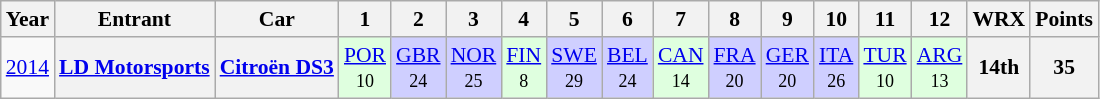<table class="wikitable" border="1" style="text-align:center; font-size:90%;">
<tr valign="top">
<th>Year</th>
<th>Entrant</th>
<th>Car</th>
<th>1</th>
<th>2</th>
<th>3</th>
<th>4</th>
<th>5</th>
<th>6</th>
<th>7</th>
<th>8</th>
<th>9</th>
<th>10</th>
<th>11</th>
<th>12</th>
<th>WRX</th>
<th>Points</th>
</tr>
<tr>
<td><a href='#'>2014</a></td>
<th><a href='#'>LD Motorsports</a></th>
<th><a href='#'>Citroën DS3</a></th>
<td style="background:#DFFFDF;"><a href='#'>POR</a><br><small>10</small></td>
<td style="background:#CFCFFF;"><a href='#'>GBR</a><br><small>24</small></td>
<td style="background:#CFCFFF;"><a href='#'>NOR</a><br><small>25</small></td>
<td style="background:#DFFFDF;"><a href='#'>FIN</a><br><small>8</small></td>
<td style="background:#CFCFFF;"><a href='#'>SWE</a><br><small>29</small></td>
<td style="background:#CFCFFF;"><a href='#'>BEL</a><br><small>24</small></td>
<td style="background:#DFFFDF;"><a href='#'>CAN</a><br><small>14</small></td>
<td style="background:#CFCFFF;"><a href='#'>FRA</a><br><small>20</small></td>
<td style="background:#CFCFFF;"><a href='#'>GER</a><br><small>20</small></td>
<td style="background:#CFCFFF;"><a href='#'>ITA</a><br><small>26</small></td>
<td style="background:#DFFFDF;"><a href='#'>TUR</a><br><small>10</small></td>
<td style="background:#DFFFDF;"><a href='#'>ARG</a><br><small>13</small></td>
<th>14th</th>
<th>35</th>
</tr>
</table>
